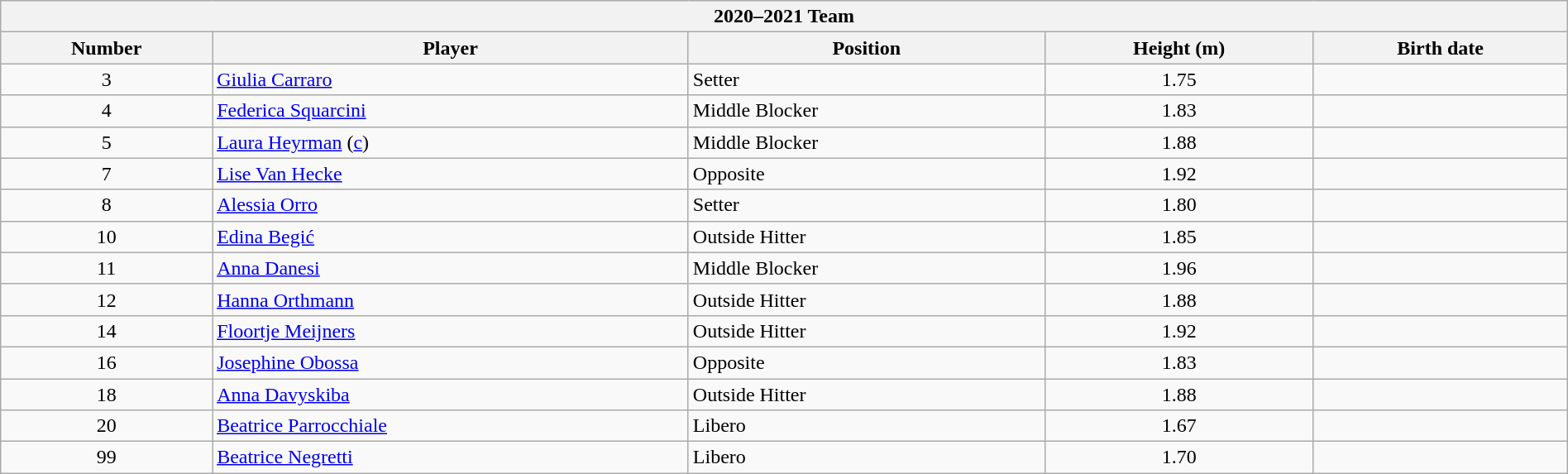<table class="wikitable collapsible collapsed" style="width:100%;">
<tr>
<th colspan=6><strong>2020–2021 Team</strong></th>
</tr>
<tr>
<th>Number</th>
<th>Player</th>
<th>Position</th>
<th>Height (m)</th>
<th>Birth date</th>
</tr>
<tr>
<td align=center>3</td>
<td> <a href='#'>Giulia Carraro</a></td>
<td>Setter</td>
<td align=center>1.75</td>
<td></td>
</tr>
<tr>
<td align=center>4</td>
<td> <a href='#'>Federica Squarcini</a></td>
<td>Middle Blocker</td>
<td align=center>1.83</td>
<td></td>
</tr>
<tr>
<td align=center>5</td>
<td> <a href='#'>Laura Heyrman</a> (<a href='#'>c</a>)</td>
<td>Middle Blocker</td>
<td align=center>1.88</td>
<td></td>
</tr>
<tr>
<td align=center>7</td>
<td> <a href='#'>Lise Van Hecke</a></td>
<td>Opposite</td>
<td align=center>1.92</td>
<td></td>
</tr>
<tr>
<td align=center>8</td>
<td> <a href='#'>Alessia Orro</a></td>
<td>Setter</td>
<td align=center>1.80</td>
<td></td>
</tr>
<tr>
<td align=center>10</td>
<td> <a href='#'>Edina Begić</a></td>
<td>Outside Hitter</td>
<td align=center>1.85</td>
<td></td>
</tr>
<tr>
<td align=center>11</td>
<td> <a href='#'>Anna Danesi</a></td>
<td>Middle Blocker</td>
<td align=center>1.96</td>
<td></td>
</tr>
<tr>
<td align=center>12</td>
<td> <a href='#'>Hanna Orthmann</a></td>
<td>Outside Hitter</td>
<td align=center>1.88</td>
<td></td>
</tr>
<tr>
<td align=center>14</td>
<td> <a href='#'>Floortje Meijners</a></td>
<td>Outside Hitter</td>
<td align=center>1.92</td>
<td></td>
</tr>
<tr>
<td align=center>16</td>
<td> <a href='#'>Josephine Obossa</a></td>
<td>Opposite</td>
<td align=center>1.83</td>
<td></td>
</tr>
<tr>
<td align=center>18</td>
<td> <a href='#'>Anna Davyskiba</a></td>
<td>Outside Hitter</td>
<td align=center>1.88</td>
<td></td>
</tr>
<tr>
<td align=center>20</td>
<td> <a href='#'>Beatrice Parrocchiale</a></td>
<td>Libero</td>
<td align=center>1.67</td>
<td></td>
</tr>
<tr>
<td align=center>99</td>
<td> <a href='#'>Beatrice Negretti</a></td>
<td>Libero</td>
<td align=center>1.70</td>
<td></td>
</tr>
</table>
